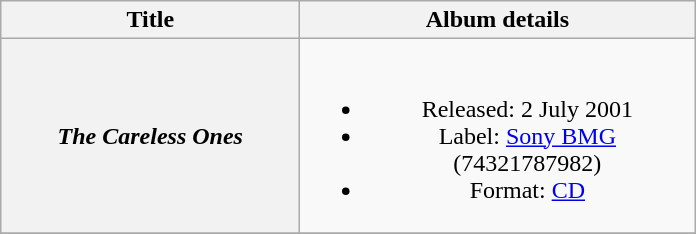<table class="wikitable plainrowheaders" style="text-align:center;" border="1">
<tr>
<th scope="col" rowspan="1" style="width:12em;">Title</th>
<th scope="col" rowspan="1" style="width:16em;">Album details</th>
</tr>
<tr>
<th scope="row"><em>The Careless Ones</em></th>
<td><br><ul><li>Released: 2 July 2001</li><li>Label: <a href='#'>Sony BMG</a> (74321787982)</li><li>Format: <a href='#'>CD</a></li></ul></td>
</tr>
<tr>
</tr>
</table>
